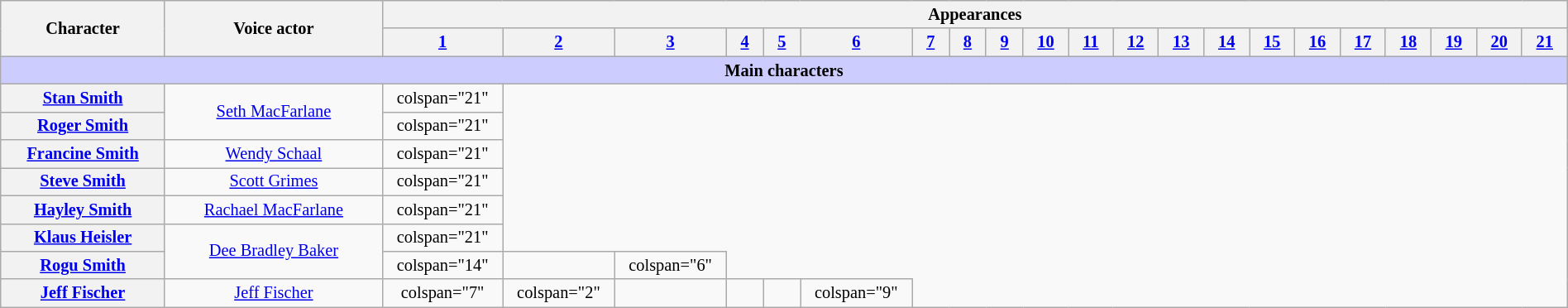<table class="wikitable sortable" style="text-align:center; font-size:85%; width:100%;">
<tr>
<th scope="col" rowspan="2" style="width:4%;">Character</th>
<th scope="col" rowspan="2" style="width:6%;">Voice actor</th>
<th scope="col" colspan="21">Appearances</th>
</tr>
<tr>
<th scope="col" style="width:1%;"><a href='#'>1</a></th>
<th scope="col" style="width:1%;"><a href='#'>2</a></th>
<th scope="col" style="width:1%;"><a href='#'>3</a></th>
<th scope="col" style="width:1%;"><a href='#'>4</a></th>
<th scope="col" style="width:1%;"><a href='#'>5</a></th>
<th scope="col" style="width:1%;"><a href='#'>6</a></th>
<th scope="col" style="width:1%;"><a href='#'>7</a></th>
<th scope="col" style="width:1%;"><a href='#'>8</a></th>
<th scope="col" style="width:1%;"><a href='#'>9</a></th>
<th scope="col" style="width:1%;"><a href='#'>10</a></th>
<th scope="col" style="width:1%;"><a href='#'>11</a></th>
<th scope="col" style="width:1%;"><a href='#'>12</a></th>
<th scope="col" style="width:1%;"><a href='#'>13</a></th>
<th scope="col" style="width:1%;"><a href='#'>14</a></th>
<th scope="col" style="width:1%;"><a href='#'>15</a></th>
<th scope="col" style="width:1%;"><a href='#'>16</a></th>
<th scope="col" style="width:1%;"><a href='#'>17</a></th>
<th scope="col" style="width:1%;"><a href='#'>18</a></th>
<th scope="col" style="width:1%;"><a href='#'>19</a></th>
<th scope="col" style="width:1%;"><a href='#'>20</a></th>
<th scope="col" style="width:1%;"><a href='#'>21</a></th>
</tr>
<tr>
<th colspan="23" style="background:#ccf;">Main characters</th>
</tr>
<tr>
<th><a href='#'>Stan Smith</a></th>
<td rowspan="2"><a href='#'>Seth MacFarlane</a></td>
<td>colspan="21" </td>
</tr>
<tr>
<th><a href='#'>Roger Smith</a></th>
<td>colspan="21" </td>
</tr>
<tr>
<th><a href='#'>Francine Smith</a></th>
<td><a href='#'>Wendy Schaal</a></td>
<td>colspan="21" </td>
</tr>
<tr>
<th><a href='#'>Steve Smith</a></th>
<td><a href='#'>Scott Grimes</a></td>
<td>colspan="21" </td>
</tr>
<tr>
<th><a href='#'>Hayley Smith</a></th>
<td><a href='#'>Rachael MacFarlane</a></td>
<td>colspan="21" </td>
</tr>
<tr>
<th><a href='#'>Klaus Heisler</a></th>
<td rowspan="2"><a href='#'>Dee Bradley Baker</a></td>
<td>colspan="21" </td>
</tr>
<tr>
<th><a href='#'>Rogu Smith</a></th>
<td>colspan="14" </td>
<td></td>
<td>colspan="6" </td>
</tr>
<tr>
<th><a href='#'>Jeff Fischer</a></th>
<td><a href='#'>Jeff Fischer</a></td>
<td>colspan="7" </td>
<td>colspan="2" </td>
<td></td>
<td></td>
<td></td>
<td>colspan="9" </td>
</tr>
</table>
